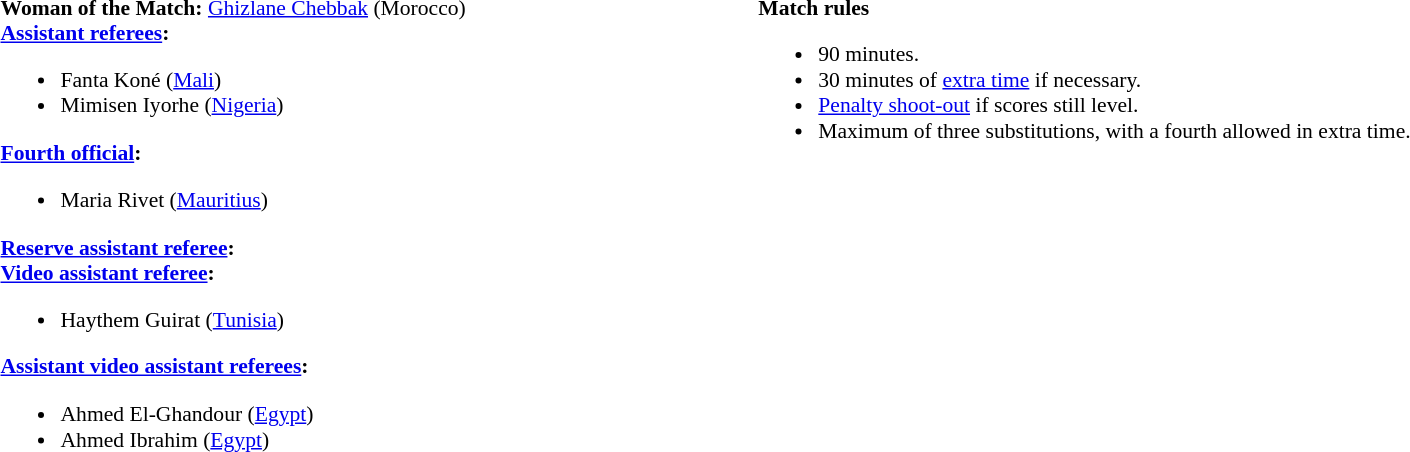<table style="width:100%; font-size:90%;">
<tr>
<td><br><strong>Woman of the Match:</strong>
<a href='#'>Ghizlane Chebbak</a> (Morocco)<br><strong><a href='#'>Assistant referees</a>:</strong><ul><li>Fanta Koné (<a href='#'>Mali</a>)</li><li>Mimisen Iyorhe (<a href='#'>Nigeria</a>)</li></ul><strong><a href='#'>Fourth official</a>:</strong><ul><li>Maria Rivet (<a href='#'>Mauritius</a>)</li></ul><strong><a href='#'>Reserve assistant referee</a>:</strong><br><strong><a href='#'>Video assistant referee</a>:</strong><ul><li>Haythem Guirat (<a href='#'>Tunisia</a>)</li></ul><strong><a href='#'>Assistant video assistant referees</a>:</strong><ul><li>Ahmed El-Ghandour (<a href='#'>Egypt</a>)</li><li>Ahmed Ibrahim (<a href='#'>Egypt</a>)</li></ul></td>
<td style="width:60%; vertical-align:top;"><br><strong>Match rules</strong><ul><li>90 minutes.</li><li>30 minutes of <a href='#'>extra time</a> if necessary.</li><li><a href='#'>Penalty shoot-out</a> if scores still level.</li><li>Maximum of three substitutions, with a fourth allowed in extra time.</li></ul></td>
</tr>
</table>
